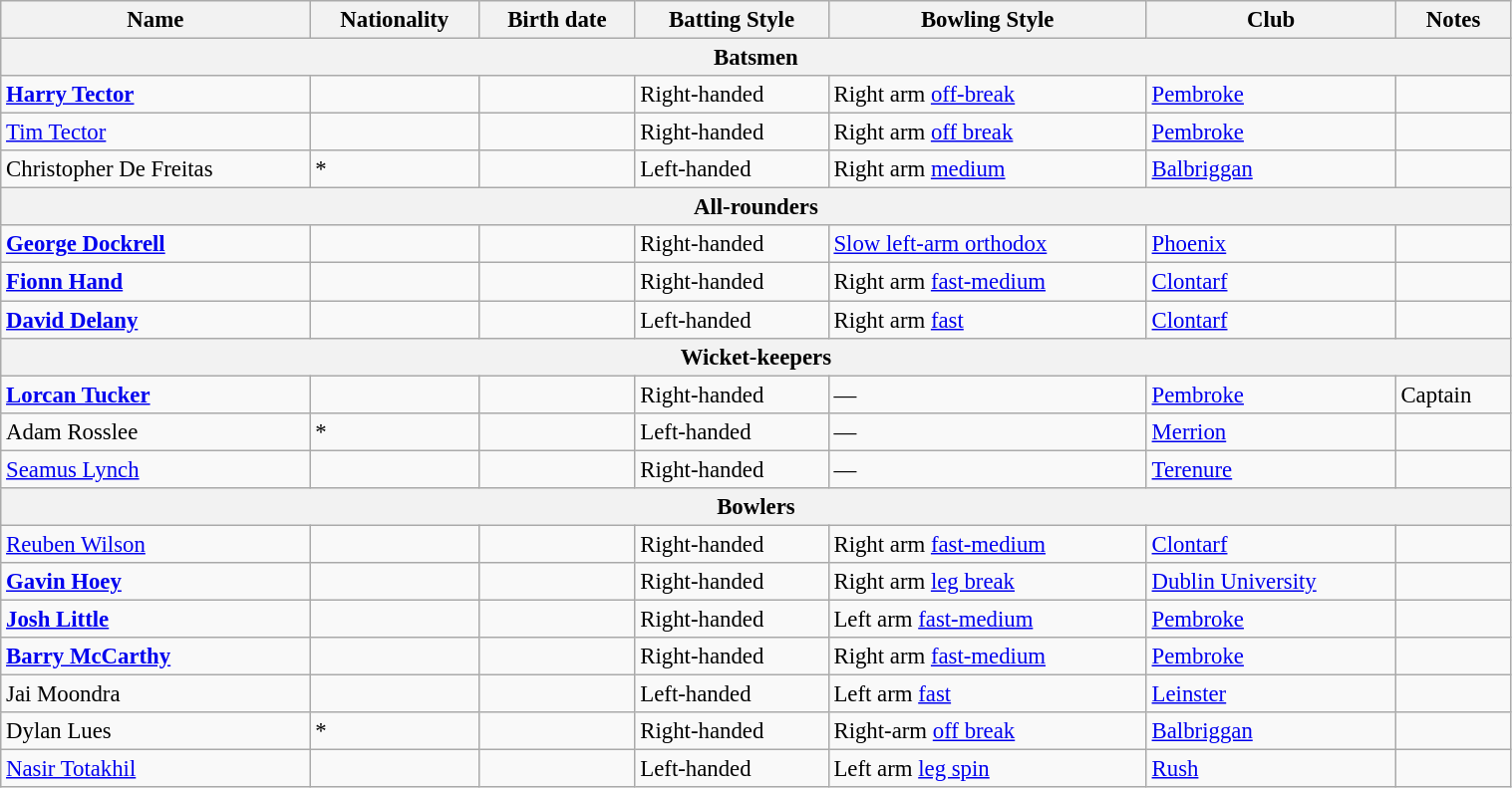<table class="wikitable"  style="font-size:95%; width:80%;">
<tr>
<th>Name</th>
<th>Nationality</th>
<th>Birth date</th>
<th>Batting Style</th>
<th>Bowling Style</th>
<th>Club</th>
<th>Notes</th>
</tr>
<tr>
<th colspan="7">Batsmen</th>
</tr>
<tr>
<td><strong><a href='#'>Harry Tector</a></strong></td>
<td></td>
<td></td>
<td>Right-handed</td>
<td>Right arm <a href='#'>off-break</a></td>
<td><a href='#'>Pembroke</a></td>
<td></td>
</tr>
<tr>
<td><a href='#'>Tim Tector</a></td>
<td></td>
<td></td>
<td>Right-handed</td>
<td>Right arm <a href='#'>off break</a></td>
<td><a href='#'>Pembroke</a></td>
<td></td>
</tr>
<tr>
<td>Christopher De Freitas</td>
<td>*</td>
<td></td>
<td>Left-handed</td>
<td>Right arm <a href='#'>medium</a></td>
<td><a href='#'>Balbriggan</a></td>
<td></td>
</tr>
<tr>
<th colspan="7">All-rounders</th>
</tr>
<tr>
<td><strong><a href='#'>George Dockrell</a></strong></td>
<td></td>
<td></td>
<td>Right-handed</td>
<td><a href='#'>Slow left-arm orthodox</a></td>
<td><a href='#'>Phoenix</a></td>
<td></td>
</tr>
<tr>
<td><strong><a href='#'>Fionn Hand</a></strong></td>
<td></td>
<td></td>
<td>Right-handed</td>
<td>Right arm <a href='#'>fast-medium</a></td>
<td><a href='#'>Clontarf</a></td>
<td></td>
</tr>
<tr>
<td><strong><a href='#'>David Delany</a></strong></td>
<td></td>
<td></td>
<td>Left-handed</td>
<td>Right arm <a href='#'>fast</a></td>
<td><a href='#'>Clontarf</a></td>
<td></td>
</tr>
<tr>
<th colspan="7">Wicket-keepers</th>
</tr>
<tr>
<td><strong><a href='#'>Lorcan Tucker</a></strong></td>
<td></td>
<td></td>
<td>Right-handed</td>
<td>—</td>
<td><a href='#'>Pembroke</a></td>
<td>Captain</td>
</tr>
<tr>
<td>Adam Rosslee</td>
<td>*</td>
<td></td>
<td>Left-handed</td>
<td>—</td>
<td><a href='#'>Merrion</a></td>
<td></td>
</tr>
<tr>
<td><a href='#'>Seamus Lynch</a></td>
<td></td>
<td></td>
<td>Right-handed</td>
<td>—</td>
<td><a href='#'>Terenure</a></td>
<td></td>
</tr>
<tr>
<th colspan="7">Bowlers</th>
</tr>
<tr>
<td><a href='#'>Reuben Wilson</a></td>
<td></td>
<td></td>
<td>Right-handed</td>
<td>Right arm <a href='#'>fast-medium</a></td>
<td><a href='#'>Clontarf</a></td>
<td></td>
</tr>
<tr>
<td><strong><a href='#'>Gavin Hoey</a></strong></td>
<td></td>
<td></td>
<td>Right-handed</td>
<td>Right arm <a href='#'>leg break</a></td>
<td><a href='#'>Dublin University</a></td>
<td></td>
</tr>
<tr>
<td><a href='#'><strong>Josh Little</strong></a></td>
<td></td>
<td></td>
<td>Right-handed</td>
<td>Left arm <a href='#'>fast-medium</a></td>
<td><a href='#'>Pembroke</a></td>
<td></td>
</tr>
<tr>
<td><strong><a href='#'>Barry McCarthy</a></strong></td>
<td></td>
<td></td>
<td>Right-handed</td>
<td>Right arm <a href='#'>fast-medium</a></td>
<td><a href='#'>Pembroke</a></td>
<td></td>
</tr>
<tr>
<td>Jai Moondra</td>
<td></td>
<td></td>
<td>Left-handed</td>
<td>Left arm <a href='#'>fast</a></td>
<td><a href='#'>Leinster</a></td>
<td></td>
</tr>
<tr>
<td>Dylan Lues</td>
<td>*</td>
<td></td>
<td>Right-handed</td>
<td>Right-arm <a href='#'>off break</a></td>
<td><a href='#'>Balbriggan</a></td>
<td></td>
</tr>
<tr>
<td><a href='#'>Nasir Totakhil</a></td>
<td></td>
<td></td>
<td>Left-handed</td>
<td>Left arm <a href='#'>leg spin</a></td>
<td><a href='#'>Rush</a></td>
</tr>
</table>
